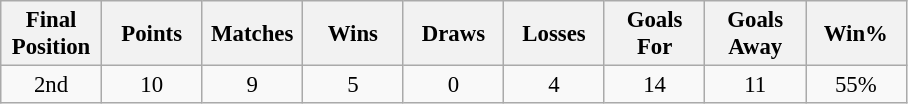<table class="wikitable" style="font-size: 95%; text-align: center;">
<tr>
<th width=60>Final Position</th>
<th width=60>Points</th>
<th width=60>Matches</th>
<th width=60>Wins</th>
<th width=60>Draws</th>
<th width=60>Losses</th>
<th width=60>Goals For</th>
<th width=60>Goals Away</th>
<th width=60>Win%</th>
</tr>
<tr>
<td>2nd</td>
<td>10</td>
<td>9</td>
<td>5</td>
<td>0</td>
<td>4</td>
<td>14</td>
<td>11</td>
<td>55%</td>
</tr>
</table>
